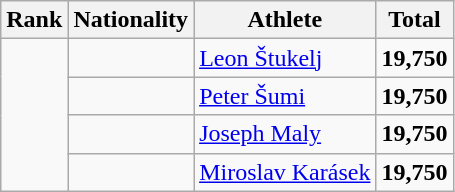<table class="wikitable">
<tr>
<th>Rank</th>
<th>Nationality</th>
<th>Athlete</th>
<th>Total</th>
</tr>
<tr>
<td rowspan="4"></td>
<td></td>
<td><a href='#'>Leon Štukelj</a></td>
<td><strong>19,750</strong></td>
</tr>
<tr>
<td></td>
<td><a href='#'>Peter Šumi</a></td>
<td><strong>19,750</strong></td>
</tr>
<tr>
<td></td>
<td><a href='#'>Joseph Maly</a></td>
<td><strong>19,750</strong></td>
</tr>
<tr>
<td></td>
<td><a href='#'>Miroslav Karásek</a></td>
<td><strong>19,750</strong></td>
</tr>
</table>
